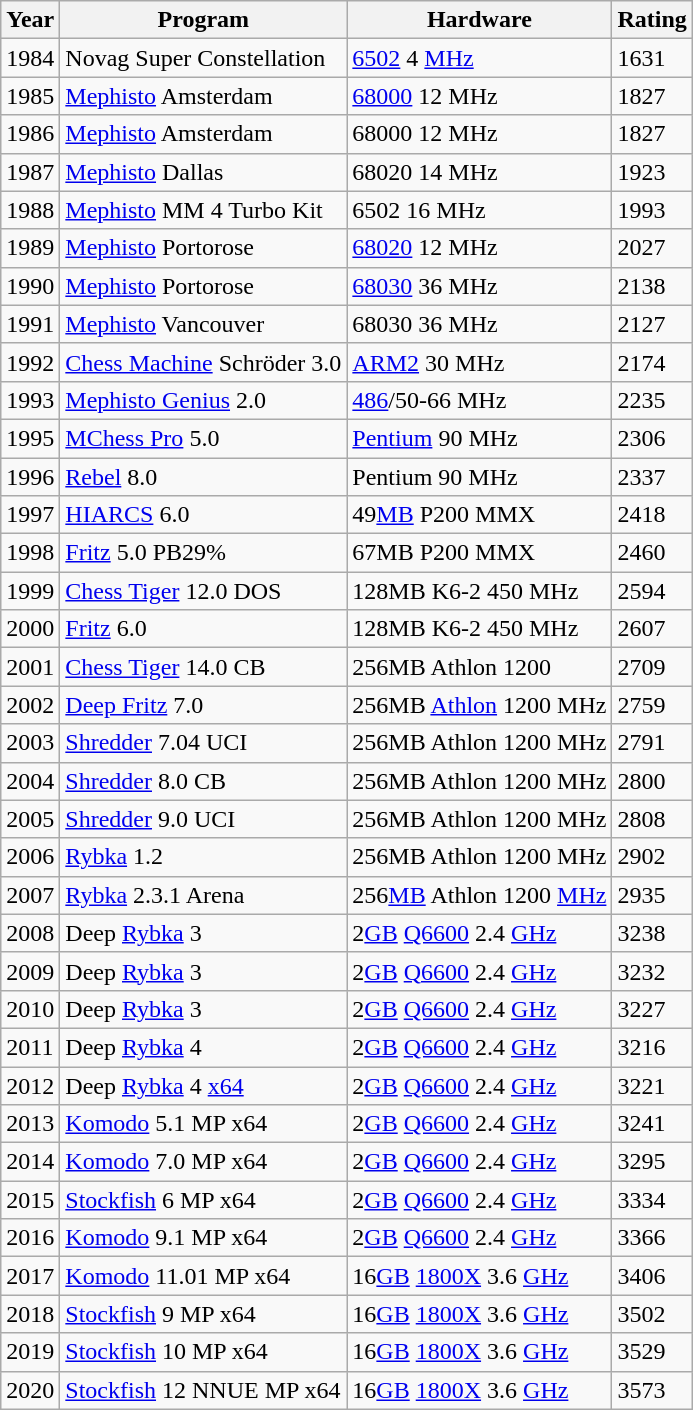<table class="wikitable">
<tr>
<th>Year</th>
<th>Program</th>
<th>Hardware</th>
<th>Rating</th>
</tr>
<tr>
<td>1984</td>
<td>Novag Super Constellation</td>
<td><a href='#'>6502</a> 4 <a href='#'>MHz</a></td>
<td>1631</td>
</tr>
<tr>
<td>1985</td>
<td><a href='#'>Mephisto</a> Amsterdam</td>
<td><a href='#'>68000</a> 12 MHz</td>
<td>1827</td>
</tr>
<tr>
<td>1986</td>
<td><a href='#'>Mephisto</a> Amsterdam</td>
<td>68000 12 MHz</td>
<td>1827</td>
</tr>
<tr>
<td>1987</td>
<td><a href='#'>Mephisto</a> Dallas</td>
<td>68020 14 MHz</td>
<td>1923</td>
</tr>
<tr>
<td>1988</td>
<td><a href='#'>Mephisto</a> MM 4 Turbo Kit</td>
<td>6502 16 MHz</td>
<td>1993</td>
</tr>
<tr>
<td>1989</td>
<td><a href='#'>Mephisto</a> Portorose</td>
<td><a href='#'>68020</a> 12 MHz</td>
<td>2027</td>
</tr>
<tr>
<td>1990</td>
<td><a href='#'>Mephisto</a> Portorose</td>
<td><a href='#'>68030</a> 36 MHz</td>
<td>2138</td>
</tr>
<tr>
<td>1991</td>
<td><a href='#'>Mephisto</a> Vancouver</td>
<td>68030 36 MHz</td>
<td>2127</td>
</tr>
<tr>
<td>1992</td>
<td><a href='#'>Chess Machine</a> Schröder 3.0</td>
<td><a href='#'>ARM2</a> 30 MHz</td>
<td>2174</td>
</tr>
<tr>
<td>1993</td>
<td><a href='#'>Mephisto Genius</a> 2.0</td>
<td><a href='#'>486</a>/50-66 MHz</td>
<td>2235</td>
</tr>
<tr>
<td>1995</td>
<td><a href='#'>MChess Pro</a> 5.0</td>
<td><a href='#'>Pentium</a> 90 MHz</td>
<td>2306</td>
</tr>
<tr>
<td>1996</td>
<td><a href='#'>Rebel</a> 8.0</td>
<td>Pentium 90 MHz</td>
<td>2337</td>
</tr>
<tr>
<td>1997</td>
<td><a href='#'>HIARCS</a> 6.0</td>
<td>49<a href='#'>MB</a> P200 MMX</td>
<td>2418</td>
</tr>
<tr>
<td>1998</td>
<td><a href='#'>Fritz</a> 5.0 PB29%</td>
<td>67MB P200 MMX</td>
<td>2460</td>
</tr>
<tr>
<td>1999</td>
<td><a href='#'>Chess Tiger</a> 12.0 DOS</td>
<td>128MB K6-2 450 MHz</td>
<td>2594</td>
</tr>
<tr>
<td>2000</td>
<td><a href='#'>Fritz</a> 6.0</td>
<td>128MB K6-2 450 MHz</td>
<td>2607</td>
</tr>
<tr>
<td>2001</td>
<td><a href='#'>Chess Tiger</a> 14.0 CB</td>
<td>256MB Athlon 1200</td>
<td>2709</td>
</tr>
<tr>
<td>2002</td>
<td><a href='#'>Deep Fritz</a> 7.0</td>
<td>256MB <a href='#'>Athlon</a> 1200 MHz</td>
<td>2759</td>
</tr>
<tr>
<td>2003</td>
<td><a href='#'>Shredder</a> 7.04 UCI</td>
<td>256MB Athlon 1200 MHz</td>
<td>2791</td>
</tr>
<tr>
<td>2004</td>
<td><a href='#'>Shredder</a> 8.0 CB</td>
<td>256MB Athlon 1200 MHz</td>
<td>2800</td>
</tr>
<tr>
<td>2005</td>
<td><a href='#'>Shredder</a> 9.0 UCI</td>
<td>256MB Athlon 1200 MHz</td>
<td>2808 </td>
</tr>
<tr>
<td>2006</td>
<td><a href='#'>Rybka</a> 1.2</td>
<td>256MB Athlon 1200 MHz</td>
<td>2902</td>
</tr>
<tr>
<td>2007</td>
<td><a href='#'>Rybka</a> 2.3.1 Arena</td>
<td>256<a href='#'>MB</a> Athlon 1200 <a href='#'>MHz</a></td>
<td>2935</td>
</tr>
<tr>
<td>2008</td>
<td>Deep <a href='#'>Rybka</a> 3</td>
<td>2<a href='#'>GB</a> <a href='#'>Q6600</a> 2.4 <a href='#'>GHz</a></td>
<td>3238</td>
</tr>
<tr>
<td>2009</td>
<td>Deep <a href='#'>Rybka</a> 3</td>
<td>2<a href='#'>GB</a> <a href='#'>Q6600</a> 2.4 <a href='#'>GHz</a></td>
<td>3232</td>
</tr>
<tr>
<td>2010</td>
<td>Deep <a href='#'>Rybka</a> 3</td>
<td>2<a href='#'>GB</a> <a href='#'>Q6600</a> 2.4 <a href='#'>GHz</a></td>
<td>3227</td>
</tr>
<tr>
<td>2011</td>
<td>Deep <a href='#'>Rybka</a> 4</td>
<td>2<a href='#'>GB</a> <a href='#'>Q6600</a> 2.4 <a href='#'>GHz</a></td>
<td>3216</td>
</tr>
<tr>
<td>2012</td>
<td>Deep <a href='#'>Rybka</a> 4 <a href='#'>x64</a></td>
<td>2<a href='#'>GB</a> <a href='#'>Q6600</a> 2.4 <a href='#'>GHz</a></td>
<td>3221</td>
</tr>
<tr>
<td>2013</td>
<td><a href='#'>Komodo</a> 5.1 MP x64</td>
<td>2<a href='#'>GB</a> <a href='#'>Q6600</a> 2.4 <a href='#'>GHz</a></td>
<td>3241</td>
</tr>
<tr>
<td>2014</td>
<td><a href='#'>Komodo</a> 7.0 MP x64</td>
<td>2<a href='#'>GB</a> <a href='#'>Q6600</a> 2.4 <a href='#'>GHz</a></td>
<td>3295</td>
</tr>
<tr>
<td>2015</td>
<td><a href='#'>Stockfish</a> 6 MP x64</td>
<td>2<a href='#'>GB</a> <a href='#'>Q6600</a> 2.4 <a href='#'>GHz</a></td>
<td>3334</td>
</tr>
<tr>
<td>2016</td>
<td><a href='#'>Komodo</a> 9.1 MP x64</td>
<td>2<a href='#'>GB</a> <a href='#'>Q6600</a> 2.4 <a href='#'>GHz</a></td>
<td>3366</td>
</tr>
<tr>
<td>2017</td>
<td><a href='#'>Komodo</a> 11.01 MP x64</td>
<td>16<a href='#'>GB</a> <a href='#'>1800X</a> 3.6 <a href='#'>GHz</a></td>
<td>3406</td>
</tr>
<tr>
<td>2018</td>
<td><a href='#'>Stockfish</a> 9 MP x64</td>
<td>16<a href='#'>GB</a> <a href='#'>1800X</a> 3.6 <a href='#'>GHz</a></td>
<td>3502</td>
</tr>
<tr>
<td>2019</td>
<td><a href='#'>Stockfish</a> 10 MP x64</td>
<td>16<a href='#'>GB</a> <a href='#'>1800X</a> 3.6 <a href='#'>GHz</a></td>
<td>3529</td>
</tr>
<tr>
<td>2020</td>
<td><a href='#'>Stockfish</a> 12 NNUE MP x64</td>
<td>16<a href='#'>GB</a> <a href='#'>1800X</a> 3.6 <a href='#'>GHz</a></td>
<td>3573</td>
</tr>
</table>
